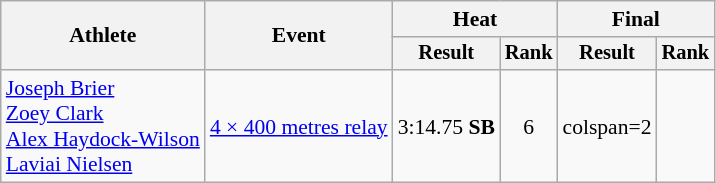<table class="wikitable" style="font-size:90%">
<tr>
<th rowspan="2">Athlete</th>
<th rowspan="2">Event</th>
<th colspan="2">Heat</th>
<th colspan="2">Final</th>
</tr>
<tr style="font-size:95%">
<th>Result</th>
<th>Rank</th>
<th>Result</th>
<th>Rank</th>
</tr>
<tr align="center">
<td align="left"><a href='#'>Joseph Brier</a><br><a href='#'>Zoey Clark</a><br><a href='#'>Alex Haydock-Wilson</a><br><a href='#'>Laviai Nielsen</a></td>
<td align="left"><a href='#'>4 × 400 metres relay</a></td>
<td>3:14.75 <strong>SB</strong></td>
<td>6</td>
<td>colspan=2 </td>
</tr>
</table>
